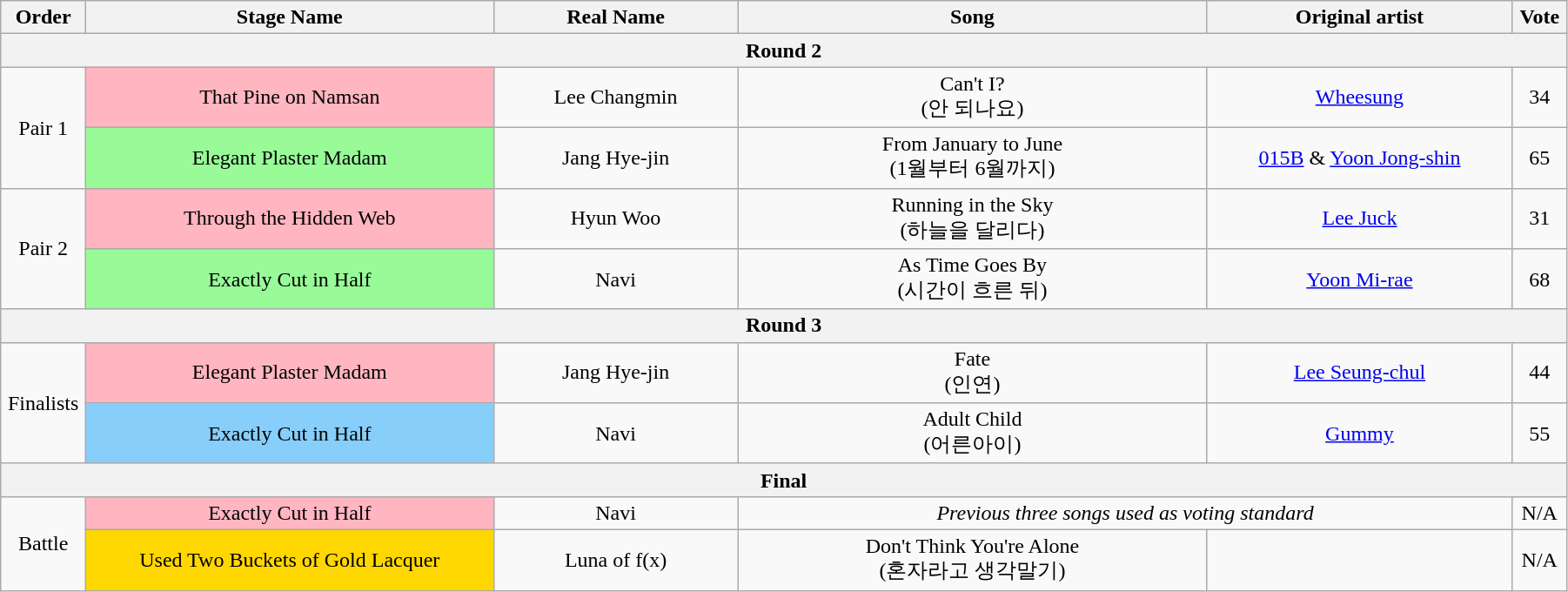<table class="wikitable" style="text-align:center; width:95%;">
<tr>
<th style="width:1%;">Order</th>
<th style="width:20%;">Stage Name</th>
<th style="width:12%;">Real Name</th>
<th style="width:23%;">Song</th>
<th style="width:15%;">Original artist</th>
<th style="width:1%;">Vote</th>
</tr>
<tr>
<th colspan=6>Round 2</th>
</tr>
<tr>
<td rowspan=2>Pair 1</td>
<td bgcolor="lightpink">That Pine on Namsan</td>
<td>Lee Changmin</td>
<td>Can't I?<br>(안 되나요)</td>
<td><a href='#'>Wheesung</a></td>
<td>34</td>
</tr>
<tr>
<td bgcolor="palegreen">Elegant Plaster Madam</td>
<td>Jang Hye-jin</td>
<td>From January to June<br>(1월부터 6월까지)</td>
<td><a href='#'>015B</a> & <a href='#'>Yoon Jong-shin</a></td>
<td>65</td>
</tr>
<tr>
<td rowspan=2>Pair 2</td>
<td bgcolor="lightpink">Through the Hidden Web</td>
<td>Hyun Woo</td>
<td>Running in the Sky<br>(하늘을 달리다)</td>
<td><a href='#'>Lee Juck</a></td>
<td>31</td>
</tr>
<tr>
<td bgcolor="palegreen">Exactly Cut in Half</td>
<td>Navi</td>
<td>As Time Goes By<br>(시간이 흐른 뒤)</td>
<td><a href='#'>Yoon Mi-rae</a></td>
<td>68</td>
</tr>
<tr>
<th colspan=6>Round 3</th>
</tr>
<tr>
<td rowspan=2>Finalists</td>
<td bgcolor="lightpink">Elegant Plaster Madam</td>
<td>Jang Hye-jin</td>
<td>Fate<br>(인연)</td>
<td><a href='#'>Lee Seung-chul</a></td>
<td>44</td>
</tr>
<tr>
<td bgcolor="lightskyblue">Exactly Cut in Half</td>
<td>Navi</td>
<td>Adult Child<br>(어른아이)</td>
<td><a href='#'>Gummy</a></td>
<td>55</td>
</tr>
<tr>
<th colspan=6>Final</th>
</tr>
<tr>
<td rowspan=2>Battle</td>
<td bgcolor="lightpink">Exactly Cut in Half</td>
<td>Navi</td>
<td colspan=2><em>Previous three songs used as voting standard</em></td>
<td>N/A</td>
</tr>
<tr>
<td bgcolor="gold">Used Two Buckets of Gold Lacquer</td>
<td>Luna of f(x)</td>
<td>Don't Think You're Alone<br>(혼자라고 생각말기)</td>
<td></td>
<td>N/A</td>
</tr>
</table>
